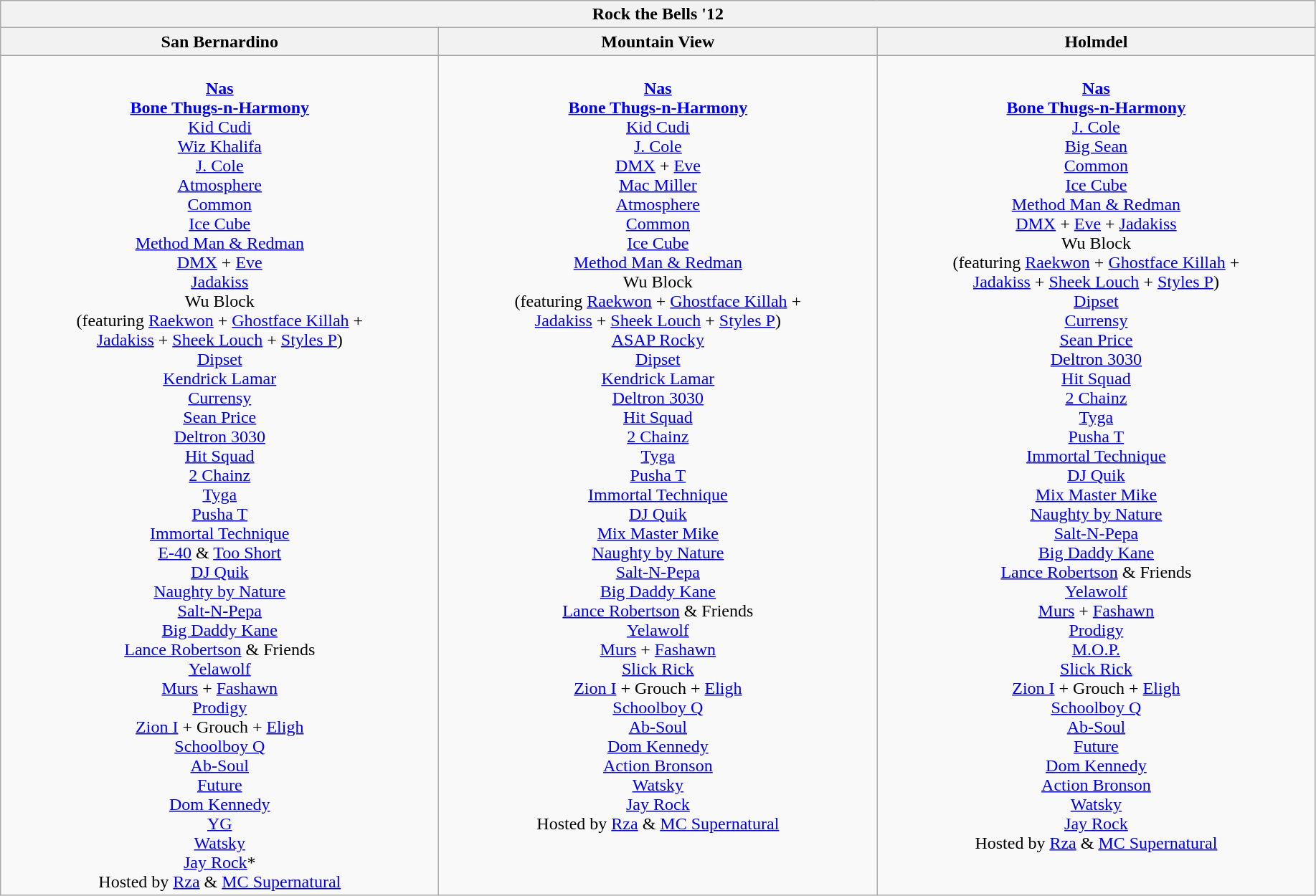<table class="wikitable">
<tr>
<th colspan="3">Rock the Bells '12</th>
</tr>
<tr>
<th>San Bernardino</th>
<th>Mountain View</th>
<th>Holmdel</th>
</tr>
<tr>
<td valign="top" align="center" width=400><br><strong><a href='#'>Nas</a></strong>
<br><strong><a href='#'>Bone Thugs-n-Harmony</a></strong>
<br><a href='#'>Kid Cudi</a>
<br><a href='#'>Wiz Khalifa</a>
<br><a href='#'>J. Cole</a>
<br><a href='#'>Atmosphere</a>
<br><a href='#'>Common</a>
<br><a href='#'>Ice Cube</a>
<br><a href='#'>Method Man & Redman</a>
<br><a href='#'>DMX</a> + <a href='#'>Eve</a>
<br><a href='#'>Jadakiss</a>
<br>Wu Block 
<br>(featuring <a href='#'>Raekwon</a> + <a href='#'>Ghostface Killah</a> +
<br><a href='#'>Jadakiss</a> + <a href='#'>Sheek Louch</a> + <a href='#'>Styles P</a>)
<br><a href='#'>Dipset</a>
<br><a href='#'>Kendrick Lamar</a>
<br><a href='#'>Currensy</a>
<br><a href='#'>Sean Price</a>
<br><a href='#'>Deltron 3030</a>
<br><a href='#'>Hit Squad</a>
<br><a href='#'>2 Chainz</a>
<br><a href='#'>Tyga</a>
<br><a href='#'>Pusha T</a>
<br><a href='#'>Immortal Technique</a>
<br><a href='#'>E-40</a> & <a href='#'>Too Short</a>
<br><a href='#'>DJ Quik</a>
<br><a href='#'>Naughty by Nature</a>
<br><a href='#'>Salt-N-Pepa</a>
<br><a href='#'>Big Daddy Kane</a>
<br><a href='#'>Lance Robertson</a> & Friends
<br><a href='#'>Yelawolf</a>
<br><a href='#'>Murs</a> + <a href='#'>Fashawn</a>
<br><a href='#'>Prodigy</a>
<br><a href='#'>Zion I</a> + Grouch + <a href='#'>Eligh</a>
<br><a href='#'>Schoolboy Q</a>
<br><a href='#'>Ab-Soul</a>
<br><a href='#'>Future</a>
<br><a href='#'>Dom Kennedy</a>
<br><a href='#'>YG</a>
<br><a href='#'>Watsky</a>
<br><a href='#'>Jay Rock</a>*
<br>Hosted by <a href='#'>Rza</a> & <a href='#'>MC Supernatural</a></td>
<td valign="top" align="center" width=400><br><strong><a href='#'>Nas</a></strong>
<br><strong><a href='#'>Bone Thugs-n-Harmony</a></strong>
<br><a href='#'>Kid Cudi</a>
<br><a href='#'>J. Cole</a>
<br><a href='#'>DMX</a> + <a href='#'>Eve</a>
<br><a href='#'>Mac Miller</a>
<br><a href='#'>Atmosphere</a>
<br><a href='#'>Common</a>
<br><a href='#'>Ice Cube</a>
<br><a href='#'>Method Man & Redman</a>
<br>Wu Block 
<br>(featuring <a href='#'>Raekwon</a> + <a href='#'>Ghostface Killah</a> +
<br><a href='#'>Jadakiss</a> + <a href='#'>Sheek Louch</a> + <a href='#'>Styles P</a>)
<br><a href='#'>ASAP Rocky</a>
<br><a href='#'>Dipset</a>
<br><a href='#'>Kendrick Lamar</a>
<br><a href='#'>Deltron 3030</a>
<br><a href='#'>Hit Squad</a>
<br><a href='#'>2 Chainz</a>
<br><a href='#'>Tyga</a>
<br><a href='#'>Pusha T</a>
<br><a href='#'>Immortal Technique</a>
<br><a href='#'>DJ Quik</a>
<br><a href='#'>Mix Master Mike</a>
<br><a href='#'>Naughty by Nature</a>
<br><a href='#'>Salt-N-Pepa</a>
<br><a href='#'>Big Daddy Kane</a>
<br><a href='#'>Lance Robertson</a> & Friends
<br><a href='#'>Yelawolf</a>
<br><a href='#'>Murs</a> + <a href='#'>Fashawn</a>
<br><a href='#'>Slick Rick</a>
<br><a href='#'>Zion I</a> + Grouch + <a href='#'>Eligh</a>
<br><a href='#'>Schoolboy Q</a>
<br><a href='#'>Ab-Soul</a>
<br><a href='#'>Dom Kennedy</a>
<br><a href='#'>Action Bronson</a>
<br><a href='#'>Watsky</a>
<br><a href='#'>Jay Rock</a>
<br>Hosted by <a href='#'>Rza</a> & <a href='#'>MC Supernatural</a></td>
<td valign="top" align="center" width=400><br><strong><a href='#'>Nas</a></strong>
<br><strong><a href='#'>Bone Thugs-n-Harmony</a></strong>
<br><a href='#'>J. Cole</a>
<br><a href='#'>Big Sean</a>
<br><a href='#'>Common</a>
<br><a href='#'>Ice Cube</a>
<br><a href='#'>Method Man & Redman</a>
<br><a href='#'>DMX</a> + <a href='#'>Eve</a> + <a href='#'>Jadakiss</a>
<br>Wu Block 
<br>(featuring <a href='#'>Raekwon</a> + <a href='#'>Ghostface Killah</a> +
<br><a href='#'>Jadakiss</a> + <a href='#'>Sheek Louch</a> + <a href='#'>Styles P</a>)
<br><a href='#'>Dipset</a>
<br><a href='#'>Currensy</a>
<br><a href='#'>Sean Price</a>
<br><a href='#'>Deltron 3030</a>
<br><a href='#'>Hit Squad</a>
<br><a href='#'>2 Chainz</a>
<br><a href='#'>Tyga</a>
<br><a href='#'>Pusha T</a>
<br><a href='#'>Immortal Technique</a>
<br><a href='#'>DJ Quik</a>
<br><a href='#'>Mix Master Mike</a>
<br><a href='#'>Naughty by Nature</a>
<br><a href='#'>Salt-N-Pepa</a>
<br><a href='#'>Big Daddy Kane</a>
<br><a href='#'>Lance Robertson</a> & Friends
<br><a href='#'>Yelawolf</a>
<br><a href='#'>Murs</a> + <a href='#'>Fashawn</a>
<br><a href='#'>Prodigy</a>
<br><a href='#'>M.O.P.</a>
<br><a href='#'>Slick Rick</a>
<br><a href='#'>Zion I</a> + Grouch + <a href='#'>Eligh</a>
<br><a href='#'>Schoolboy Q</a>
<br><a href='#'>Ab-Soul</a>
<br><a href='#'>Future</a>
<br><a href='#'>Dom Kennedy</a>
<br><a href='#'>Action Bronson</a>
<br><a href='#'>Watsky</a>
<br><a href='#'>Jay Rock</a>
<br>Hosted by <a href='#'>Rza</a> & <a href='#'>MC Supernatural</a></td>
</tr>
</table>
